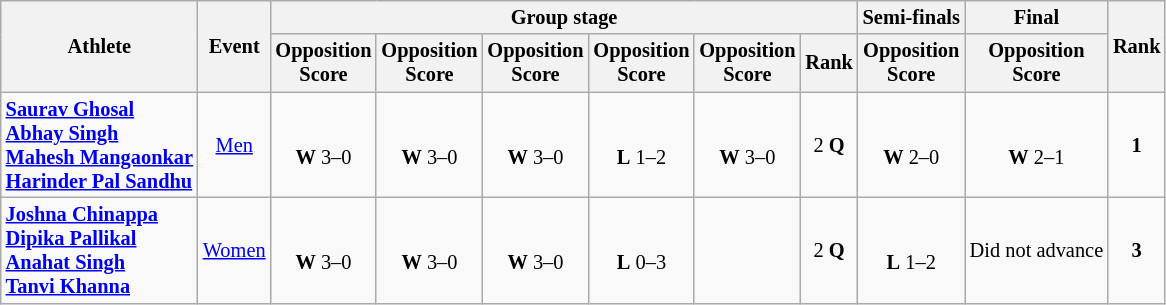<table class=wikitable style="text-align:center; font-size:85%">
<tr>
<th rowspan="2">Athlete</th>
<th rowspan=2>Event</th>
<th colspan=6>Group stage</th>
<th>Semi-finals</th>
<th>Final</th>
<th rowspan="2">Rank</th>
</tr>
<tr>
<th>Opposition<br>Score</th>
<th>Opposition<br>Score</th>
<th>Opposition<br>Score</th>
<th>Opposition<br>Score</th>
<th>Opposition<br>Score</th>
<th>Rank</th>
<th>Opposition<br>Score</th>
<th>Opposition<br>Score</th>
</tr>
<tr>
<td align=left><strong><a href='#'>Saurav Ghosal</a><br><a href='#'>Abhay Singh</a><br><a href='#'>Mahesh Mangaonkar</a><br><a href='#'>Harinder Pal Sandhu</a></strong></td>
<td><a href='#'>Men</a></td>
<td><br><strong>W</strong> 3–0</td>
<td><br><strong>W</strong> 3–0</td>
<td><br><strong>W</strong> 3–0</td>
<td><br><strong>L</strong> 1–2</td>
<td><br><strong>W</strong> 3–0</td>
<td>2 <strong>Q</strong></td>
<td><br><strong>W</strong> 2–0</td>
<td><br><strong>W</strong> 2–1</td>
<td><strong>1</strong></td>
</tr>
<tr>
<td align=left><strong><a href='#'>Joshna Chinappa</a><br><a href='#'>Dipika Pallikal</a><br><a href='#'>Anahat Singh</a><br><a href='#'>Tanvi Khanna</a></strong></td>
<td><a href='#'>Women</a></td>
<td><br><strong>W</strong> 3–0</td>
<td><br><strong>W</strong> 3–0</td>
<td><br><strong>W</strong> 3–0</td>
<td><br><strong>L</strong> 0–3</td>
<td></td>
<td>2 <strong>Q</strong></td>
<td><br><strong>L</strong> 1–2</td>
<td>Did not advance</td>
<td><strong>3</strong></td>
</tr>
</table>
